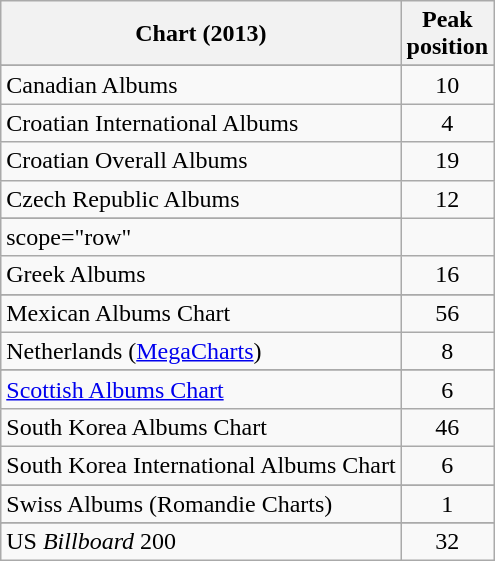<table class="wikitable sortable">
<tr>
<th>Chart (2013)</th>
<th>Peak<br>position</th>
</tr>
<tr>
</tr>
<tr>
</tr>
<tr>
</tr>
<tr>
</tr>
<tr>
<td>Canadian Albums</td>
<td style="text-align:center;">10</td>
</tr>
<tr>
<td>Croatian International Albums</td>
<td style="text-align:center;">4</td>
</tr>
<tr>
<td>Croatian Overall Albums</td>
<td style="text-align:center;">19</td>
</tr>
<tr>
<td>Czech Republic Albums</td>
<td style="text-align:center;">12</td>
</tr>
<tr>
</tr>
<tr>
</tr>
<tr>
</tr>
<tr>
<td>scope="row"</td>
</tr>
<tr>
<td>Greek Albums</td>
<td style="text-align:center;">16</td>
</tr>
<tr>
</tr>
<tr>
</tr>
<tr>
</tr>
<tr>
<td scope="row">Mexican Albums Chart</td>
<td style="text-align:center;">56</td>
</tr>
<tr>
<td>Netherlands (<a href='#'>MegaCharts</a>)</td>
<td style="text-align:center;">8</td>
</tr>
<tr>
</tr>
<tr>
</tr>
<tr>
</tr>
<tr>
<td align="left"><a href='#'>Scottish Albums Chart</a></td>
<td style="text-align:center;">6</td>
</tr>
<tr>
<td>South Korea Albums Chart</td>
<td style="text-align:center;">46</td>
</tr>
<tr>
<td scope="row">South Korea International Albums Chart</td>
<td style="text-align:center;">6</td>
</tr>
<tr>
</tr>
<tr>
</tr>
<tr>
</tr>
<tr>
<td scope="row">Swiss Albums (Romandie Charts)</td>
<td style="text-align:center;">1</td>
</tr>
<tr>
</tr>
<tr>
<td scope="row">US <em>Billboard</em> 200</td>
<td style="text-align:center;">32</td>
</tr>
</table>
